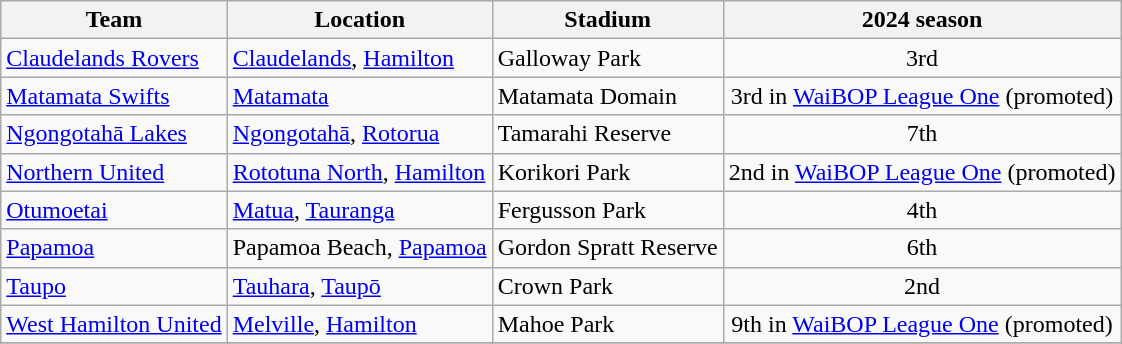<table class="wikitable sortable">
<tr>
<th>Team</th>
<th>Location</th>
<th>Stadium</th>
<th>2024 season</th>
</tr>
<tr>
<td><a href='#'>Claudelands Rovers</a></td>
<td><a href='#'>Claudelands</a>, <a href='#'>Hamilton</a></td>
<td>Galloway Park</td>
<td align="center">3rd</td>
</tr>
<tr>
<td><a href='#'>Matamata Swifts</a></td>
<td><a href='#'>Matamata</a></td>
<td>Matamata Domain</td>
<td align="center">3rd in <a href='#'>WaiBOP League One</a> (promoted)</td>
</tr>
<tr>
<td><a href='#'>Ngongotahā Lakes</a></td>
<td><a href='#'>Ngongotahā</a>, <a href='#'>Rotorua</a></td>
<td>Tamarahi Reserve</td>
<td align="center">7th</td>
</tr>
<tr>
<td><a href='#'>Northern United</a></td>
<td><a href='#'>Rototuna North</a>, <a href='#'>Hamilton</a></td>
<td>Korikori Park</td>
<td align="center">2nd in <a href='#'>WaiBOP League One</a> (promoted)</td>
</tr>
<tr>
<td><a href='#'>Otumoetai</a></td>
<td><a href='#'>Matua</a>, <a href='#'>Tauranga</a></td>
<td>Fergusson Park</td>
<td align="center">4th</td>
</tr>
<tr>
<td><a href='#'>Papamoa</a></td>
<td>Papamoa Beach, <a href='#'>Papamoa</a></td>
<td>Gordon Spratt Reserve</td>
<td align="center">6th</td>
</tr>
<tr>
<td><a href='#'>Taupo</a></td>
<td><a href='#'>Tauhara</a>, <a href='#'>Taupō</a></td>
<td>Crown Park</td>
<td align="center">2nd</td>
</tr>
<tr>
<td><a href='#'>West Hamilton United</a></td>
<td><a href='#'>Melville</a>, <a href='#'>Hamilton</a></td>
<td>Mahoe Park</td>
<td align="center">9th in <a href='#'>WaiBOP League One</a> (promoted)</td>
</tr>
<tr>
</tr>
</table>
